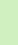<table class="toccolours" style="margin-left: 2em; margin-bottom: 1em; margin-top: 1em; margin-right: 10em; background:#D0F0C0; color:black; max-width: 100%;" cellspacing="5">
<tr>
<td style="text-align: left;"><br></td>
</tr>
</table>
